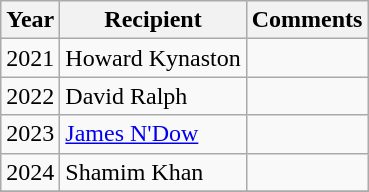<table class="wikitable">
<tr>
<th>Year</th>
<th>Recipient</th>
<th>Comments</th>
</tr>
<tr>
<td>2021</td>
<td>Howard Kynaston</td>
<td></td>
</tr>
<tr>
<td>2022</td>
<td>David Ralph</td>
<td></td>
</tr>
<tr>
<td>2023</td>
<td><a href='#'>James N'Dow</a></td>
<td></td>
</tr>
<tr>
<td>2024</td>
<td>Shamim Khan</td>
<td></td>
</tr>
<tr>
</tr>
</table>
